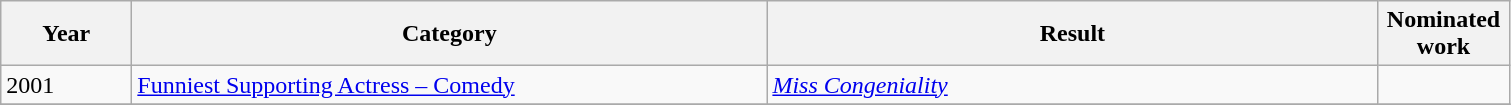<table class=wikitable>
<tr>
<th scope="col" style="width:5em;">Year</th>
<th scope="col" style="width:26em;">Category</th>
<th scope="col" style="width:25em;">Result</th>
<th scope="col" style="width:5em;">Nominated work</th>
</tr>
<tr>
<td>2001</td>
<td><a href='#'>Funniest Supporting Actress – Comedy</a></td>
<td><em><a href='#'>Miss Congeniality</a></em></td>
<td></td>
</tr>
<tr>
</tr>
</table>
